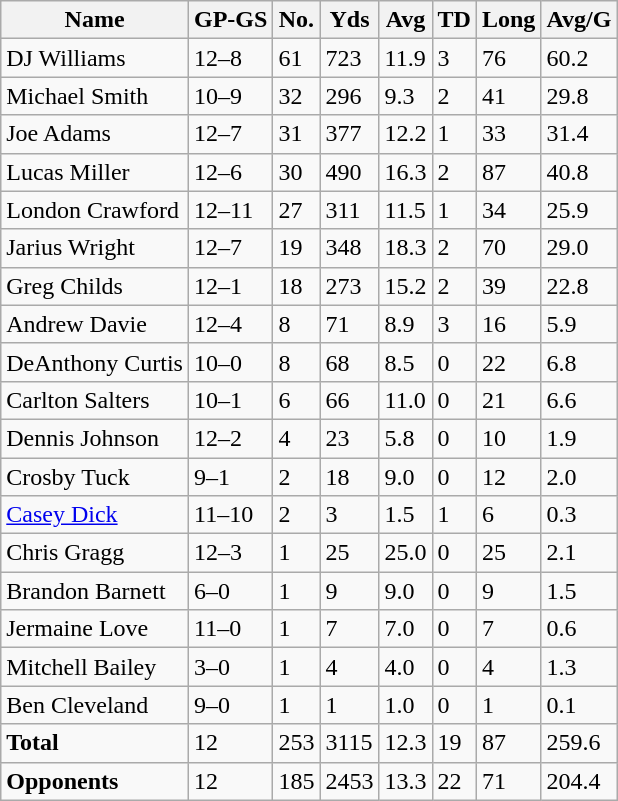<table class="wikitable" style="white-space:nowrap;">
<tr>
<th>Name</th>
<th>GP-GS</th>
<th>No.</th>
<th>Yds</th>
<th>Avg</th>
<th>TD</th>
<th>Long</th>
<th>Avg/G</th>
</tr>
<tr>
<td>DJ Williams</td>
<td>12–8</td>
<td>61</td>
<td>723</td>
<td>11.9</td>
<td>3</td>
<td>76</td>
<td>60.2</td>
</tr>
<tr>
<td>Michael Smith</td>
<td>10–9</td>
<td>32</td>
<td>296</td>
<td>9.3</td>
<td>2</td>
<td>41</td>
<td>29.8</td>
</tr>
<tr>
<td>Joe Adams</td>
<td>12–7</td>
<td>31</td>
<td>377</td>
<td>12.2</td>
<td>1</td>
<td>33</td>
<td>31.4</td>
</tr>
<tr>
<td>Lucas Miller</td>
<td>12–6</td>
<td>30</td>
<td>490</td>
<td>16.3</td>
<td>2</td>
<td>87</td>
<td>40.8</td>
</tr>
<tr>
<td>London Crawford</td>
<td>12–11</td>
<td>27</td>
<td>311</td>
<td>11.5</td>
<td>1</td>
<td>34</td>
<td>25.9</td>
</tr>
<tr>
<td>Jarius Wright</td>
<td>12–7</td>
<td>19</td>
<td>348</td>
<td>18.3</td>
<td>2</td>
<td>70</td>
<td>29.0</td>
</tr>
<tr>
<td>Greg Childs</td>
<td>12–1</td>
<td>18</td>
<td>273</td>
<td>15.2</td>
<td>2</td>
<td>39</td>
<td>22.8</td>
</tr>
<tr>
<td>Andrew Davie</td>
<td>12–4</td>
<td>8</td>
<td>71</td>
<td>8.9</td>
<td>3</td>
<td>16</td>
<td>5.9</td>
</tr>
<tr>
<td>DeAnthony Curtis</td>
<td>10–0</td>
<td>8</td>
<td>68</td>
<td>8.5</td>
<td>0</td>
<td>22</td>
<td>6.8</td>
</tr>
<tr>
<td>Carlton Salters</td>
<td>10–1</td>
<td>6</td>
<td>66</td>
<td>11.0</td>
<td>0</td>
<td>21</td>
<td>6.6</td>
</tr>
<tr>
<td>Dennis Johnson</td>
<td>12–2</td>
<td>4</td>
<td>23</td>
<td>5.8</td>
<td>0</td>
<td>10</td>
<td>1.9</td>
</tr>
<tr>
<td>Crosby Tuck</td>
<td>9–1</td>
<td>2</td>
<td>18</td>
<td>9.0</td>
<td>0</td>
<td>12</td>
<td>2.0</td>
</tr>
<tr>
<td><a href='#'>Casey Dick</a></td>
<td>11–10</td>
<td>2</td>
<td>3</td>
<td>1.5</td>
<td>1</td>
<td>6</td>
<td>0.3</td>
</tr>
<tr>
<td>Chris Gragg</td>
<td>12–3</td>
<td>1</td>
<td>25</td>
<td>25.0</td>
<td>0</td>
<td>25</td>
<td>2.1</td>
</tr>
<tr>
<td>Brandon Barnett</td>
<td>6–0</td>
<td>1</td>
<td>9</td>
<td>9.0</td>
<td>0</td>
<td>9</td>
<td>1.5</td>
</tr>
<tr>
<td>Jermaine Love</td>
<td>11–0</td>
<td>1</td>
<td>7</td>
<td>7.0</td>
<td>0</td>
<td>7</td>
<td>0.6</td>
</tr>
<tr>
<td>Mitchell Bailey</td>
<td>3–0</td>
<td>1</td>
<td>4</td>
<td>4.0</td>
<td>0</td>
<td>4</td>
<td>1.3</td>
</tr>
<tr>
<td>Ben Cleveland</td>
<td>9–0</td>
<td>1</td>
<td>1</td>
<td>1.0</td>
<td>0</td>
<td>1</td>
<td>0.1</td>
</tr>
<tr>
<td><strong>Total</strong></td>
<td>12</td>
<td>253</td>
<td>3115</td>
<td>12.3</td>
<td>19</td>
<td>87</td>
<td>259.6</td>
</tr>
<tr>
<td><strong>Opponents</strong></td>
<td>12</td>
<td>185</td>
<td>2453</td>
<td>13.3</td>
<td>22</td>
<td>71</td>
<td>204.4</td>
</tr>
</table>
